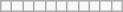<table class="wikitable">
<tr>
<td></td>
<td></td>
<td></td>
<td></td>
<td></td>
<td></td>
<td></td>
<td></td>
<td></td>
<td></td>
<td></td>
</tr>
</table>
